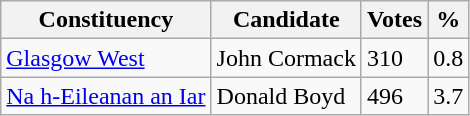<table class="wikitable">
<tr>
<th>Constituency</th>
<th>Candidate</th>
<th>Votes</th>
<th>%</th>
</tr>
<tr>
<td><a href='#'>Glasgow West</a></td>
<td>John Cormack</td>
<td>310</td>
<td>0.8</td>
</tr>
<tr>
<td><a href='#'>Na h-Eileanan an Iar</a></td>
<td>Donald Boyd</td>
<td>496</td>
<td>3.7</td>
</tr>
</table>
